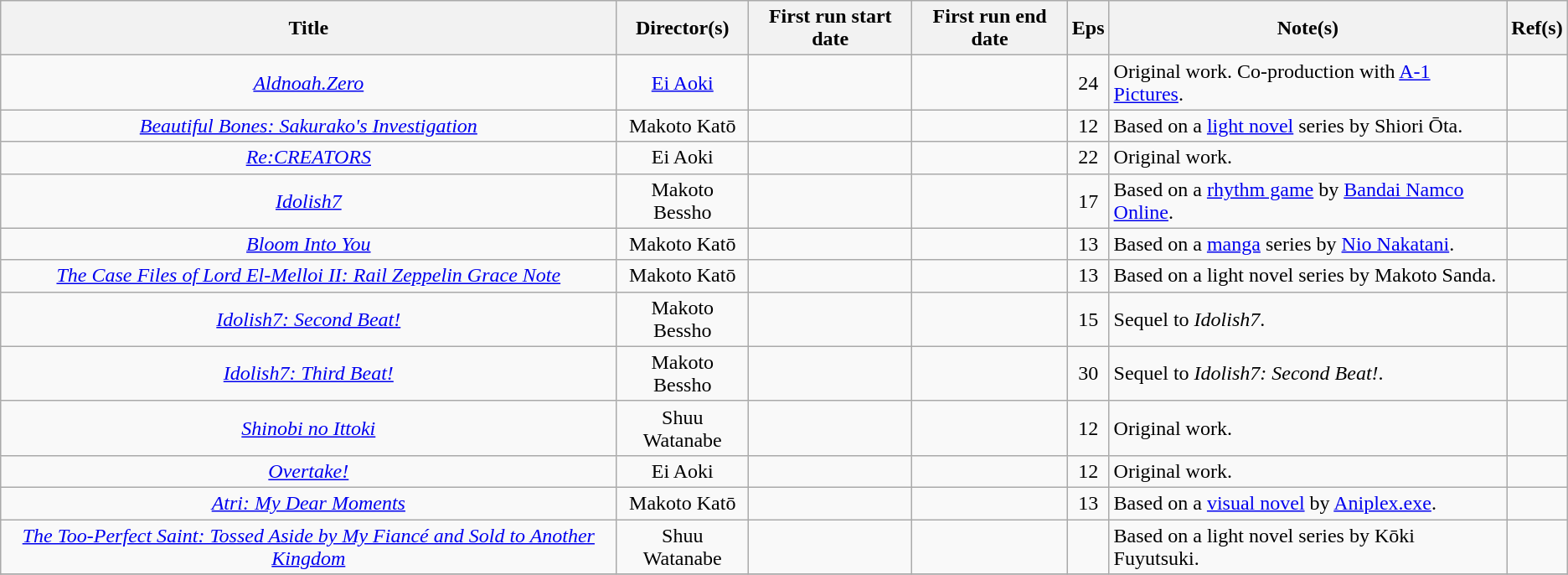<table class="wikitable sortable" style="text-align:center; margin=auto; ">
<tr>
<th scope="col">Title</th>
<th scope="col">Director(s)</th>
<th scope="col">First run start date</th>
<th scope="col">First run end date</th>
<th scope="col" class="unsortable">Eps</th>
<th scope="col" class="unsortable">Note(s)</th>
<th scope="col" class="unsortable">Ref(s)</th>
</tr>
<tr>
<td><em><a href='#'>Aldnoah.Zero</a></em></td>
<td><a href='#'>Ei Aoki</a></td>
<td></td>
<td></td>
<td>24</td>
<td align=left>Original work. Co-production with <a href='#'>A-1 Pictures</a>.</td>
<td></td>
</tr>
<tr>
<td><em><a href='#'>Beautiful Bones: Sakurako's Investigation</a></em></td>
<td>Makoto Katō</td>
<td></td>
<td></td>
<td>12</td>
<td align=left>Based on a <a href='#'>light novel</a> series by Shiori Ōta.</td>
<td></td>
</tr>
<tr>
<td><em><a href='#'>Re:CREATORS</a></em></td>
<td>Ei Aoki</td>
<td></td>
<td></td>
<td>22</td>
<td align=left>Original work.</td>
<td></td>
</tr>
<tr>
<td><em><a href='#'>Idolish7</a></em></td>
<td>Makoto Bessho</td>
<td></td>
<td></td>
<td>17</td>
<td align=left>Based on a <a href='#'>rhythm game</a> by <a href='#'>Bandai Namco Online</a>.</td>
<td></td>
</tr>
<tr>
<td><em><a href='#'>Bloom Into You</a></em></td>
<td>Makoto Katō</td>
<td></td>
<td></td>
<td>13</td>
<td align=left>Based on a <a href='#'>manga</a> series by <a href='#'>Nio Nakatani</a>.</td>
<td></td>
</tr>
<tr>
<td><em><a href='#'>The Case Files of Lord El-Melloi II: Rail Zeppelin Grace Note</a></em></td>
<td>Makoto Katō</td>
<td></td>
<td></td>
<td>13</td>
<td align=left>Based on a light novel series by Makoto Sanda.</td>
<td></td>
</tr>
<tr>
<td><em><a href='#'>Idolish7: Second Beat!</a></em></td>
<td>Makoto Bessho</td>
<td></td>
<td></td>
<td>15</td>
<td align=left>Sequel to <em>Idolish7</em>.</td>
<td></td>
</tr>
<tr>
<td><em><a href='#'>Idolish7: Third Beat!</a></em></td>
<td>Makoto Bessho</td>
<td></td>
<td></td>
<td>30</td>
<td align=left>Sequel to <em>Idolish7: Second Beat!</em>.</td>
<td></td>
</tr>
<tr>
<td><em><a href='#'>Shinobi no Ittoki</a></em></td>
<td>Shuu Watanabe</td>
<td></td>
<td></td>
<td>12</td>
<td align=left>Original work.</td>
<td></td>
</tr>
<tr>
<td><em><a href='#'>Overtake!</a></em></td>
<td>Ei Aoki</td>
<td></td>
<td></td>
<td>12</td>
<td align=left>Original work.</td>
<td></td>
</tr>
<tr>
<td><em><a href='#'>Atri: My Dear Moments</a></em></td>
<td>Makoto Katō</td>
<td></td>
<td></td>
<td>13</td>
<td align=left>Based on a <a href='#'>visual novel</a> by <a href='#'>Aniplex.exe</a>.</td>
<td></td>
</tr>
<tr>
<td><em><a href='#'>The Too-Perfect Saint: Tossed Aside by My Fiancé and Sold to Another Kingdom</a></em></td>
<td>Shuu Watanabe</td>
<td></td>
<td></td>
<td></td>
<td align=left>Based on a light novel series by Kōki Fuyutsuki.</td>
<td></td>
</tr>
<tr>
</tr>
</table>
